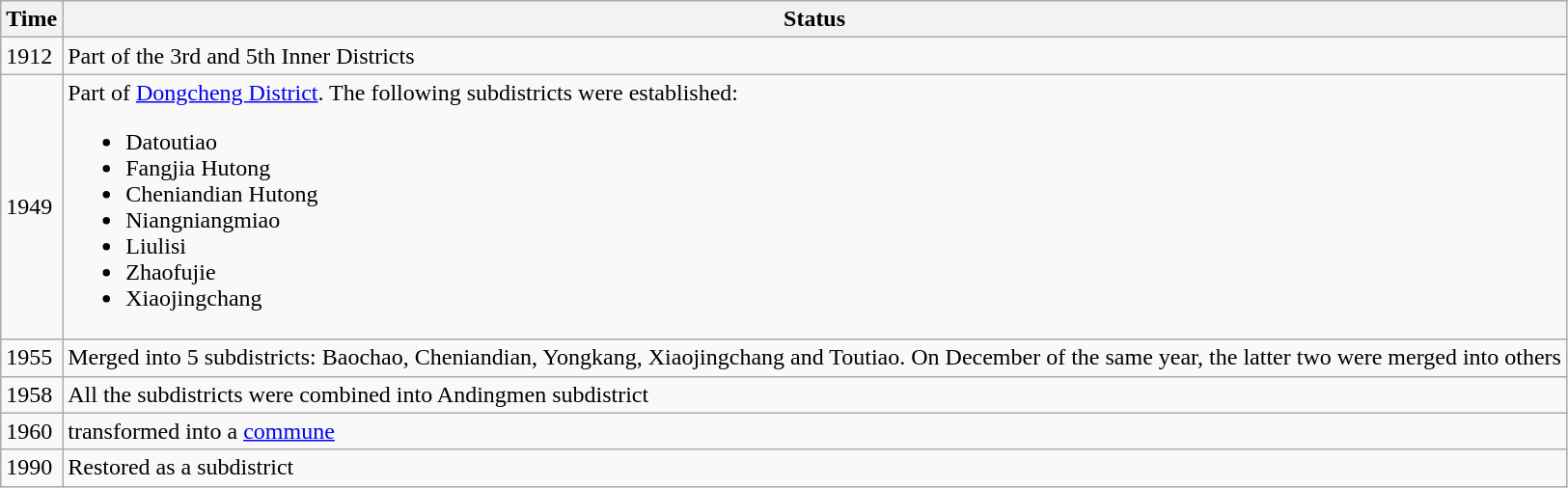<table class="wikitable">
<tr>
<th>Time</th>
<th>Status</th>
</tr>
<tr>
<td>1912</td>
<td>Part of  the 3rd and 5th Inner Districts</td>
</tr>
<tr>
<td>1949</td>
<td>Part of <a href='#'>Dongcheng District</a>. The following subdistricts were established:<br><ul><li>Datoutiao</li><li>Fangjia Hutong</li><li>Cheniandian Hutong</li><li>Niangniangmiao</li><li>Liulisi</li><li>Zhaofujie</li><li>Xiaojingchang</li></ul></td>
</tr>
<tr>
<td>1955</td>
<td>Merged into 5 subdistricts: Baochao, Cheniandian, Yongkang, Xiaojingchang and Toutiao. On December of the same year, the latter two were merged into others</td>
</tr>
<tr>
<td>1958</td>
<td>All the subdistricts were combined into Andingmen subdistrict</td>
</tr>
<tr>
<td>1960</td>
<td>transformed into a <a href='#'>commune</a></td>
</tr>
<tr>
<td>1990</td>
<td>Restored as a subdistrict</td>
</tr>
</table>
